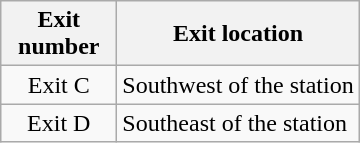<table class="wikitable">
<tr>
<th style="width:70px">Exit number</th>
<th>Exit location</th>
</tr>
<tr>
<td align="center">Exit C</td>
<td>Southwest of the station</td>
</tr>
<tr>
<td align="center">Exit D</td>
<td>Southeast of the station</td>
</tr>
</table>
